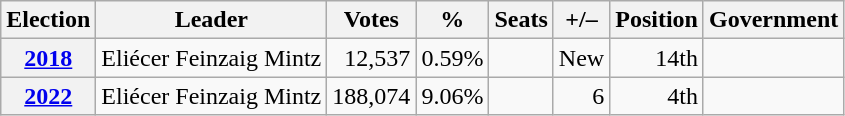<table class=wikitable style="text-align: right;">
<tr>
<th>Election</th>
<th>Leader</th>
<th>Votes</th>
<th>%</th>
<th>Seats</th>
<th>+/–</th>
<th>Position</th>
<th>Government</th>
</tr>
<tr>
<th><a href='#'>2018</a></th>
<td>Eliécer Feinzaig Mintz</td>
<td>12,537</td>
<td>0.59%</td>
<td></td>
<td>New</td>
<td>14th</td>
<td></td>
</tr>
<tr>
<th><a href='#'>2022</a></th>
<td>Eliécer Feinzaig Mintz</td>
<td>188,074</td>
<td>9.06%</td>
<td></td>
<td> 6</td>
<td> 4th</td>
<td></td>
</tr>
</table>
